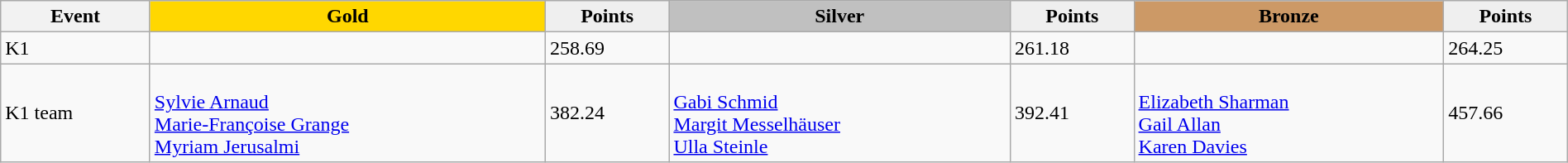<table class="wikitable" width=100%>
<tr>
<th>Event</th>
<td align=center bgcolor="gold"><strong>Gold</strong></td>
<td align=center bgcolor="EFEFEF"><strong>Points</strong></td>
<td align=center bgcolor="silver"><strong>Silver</strong></td>
<td align=center bgcolor="EFEFEF"><strong>Points</strong></td>
<td align=center bgcolor="CC9966"><strong>Bronze</strong></td>
<td align=center bgcolor="EFEFEF"><strong>Points</strong></td>
</tr>
<tr>
<td>K1</td>
<td></td>
<td>258.69</td>
<td></td>
<td>261.18</td>
<td></td>
<td>264.25</td>
</tr>
<tr>
<td>K1 team</td>
<td><br><a href='#'>Sylvie Arnaud</a><br><a href='#'>Marie-Françoise Grange</a><br><a href='#'>Myriam Jerusalmi</a></td>
<td>382.24</td>
<td><br><a href='#'>Gabi Schmid</a><br><a href='#'>Margit Messelhäuser</a><br><a href='#'>Ulla Steinle</a></td>
<td>392.41</td>
<td><br><a href='#'>Elizabeth Sharman</a><br><a href='#'>Gail Allan</a><br><a href='#'>Karen Davies</a></td>
<td>457.66</td>
</tr>
</table>
